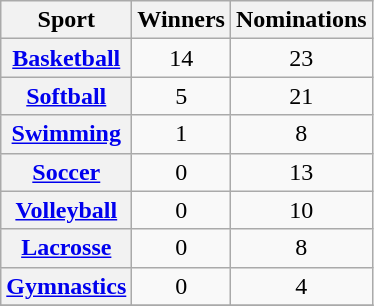<table class="sortable wikitable plainrowheaders" style="text-align:center">
<tr>
<th scope=col>Sport</th>
<th scope=col data-sort-type=number>Winners</th>
<th scope=col data-sort-type=number>Nominations</th>
</tr>
<tr>
<th scope="row"><a href='#'>Basketball</a></th>
<td>14</td>
<td>23</td>
</tr>
<tr>
<th scope="row"><a href='#'>Softball</a></th>
<td>5</td>
<td>21</td>
</tr>
<tr>
<th scope="row"><a href='#'>Swimming</a></th>
<td>1</td>
<td>8</td>
</tr>
<tr>
<th scope="row"><a href='#'>Soccer</a></th>
<td>0</td>
<td>13</td>
</tr>
<tr>
<th scope="row"><a href='#'>Volleyball</a></th>
<td>0</td>
<td>10</td>
</tr>
<tr>
<th scope="row"><a href='#'>Lacrosse</a></th>
<td>0</td>
<td>8</td>
</tr>
<tr>
<th scope="row"><a href='#'>Gymnastics</a></th>
<td>0</td>
<td>4</td>
</tr>
<tr>
</tr>
</table>
